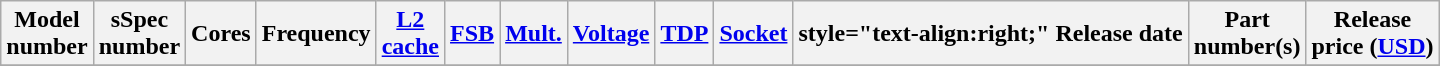<table class="wikitable">
<tr>
<th>Model<br>number</th>
<th>sSpec<br>number</th>
<th>Cores</th>
<th>Frequency</th>
<th><a href='#'>L2<br>cache</a></th>
<th><a href='#'>FSB</a></th>
<th><a href='#'>Mult.</a></th>
<th><a href='#'>Voltage</a></th>
<th><a href='#'>TDP</a></th>
<th><a href='#'>Socket</a></th>
<th>style="text-align:right;"  Release date</th>
<th>Part<br>number(s)</th>
<th>Release<br>price (<a href='#'>USD</a>)</th>
</tr>
<tr>
</tr>
</table>
